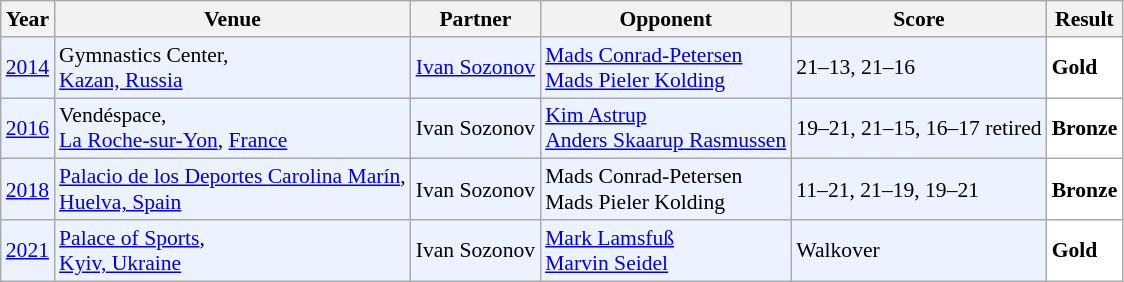<table class="sortable wikitable" style="font-size: 90%;">
<tr>
<th>Year</th>
<th>Venue</th>
<th>Partner</th>
<th>Opponent</th>
<th>Score</th>
<th>Result</th>
</tr>
<tr style="background:#ECF2FF">
<td align="center"><a href='#'>2014</a></td>
<td align="left">Gymnastics Center,<br><a href='#'>Kazan, Russia</a></td>
<td align="left"> <a href='#'>Ivan Sozonov</a></td>
<td align="left"> <a href='#'>Mads Conrad-Petersen</a> <br>  <a href='#'>Mads Pieler Kolding</a></td>
<td align="left">21–13, 21–16</td>
<td style="text-align:left; background:white"> <strong>Gold</strong></td>
</tr>
<tr style="background:#ECF2FF">
<td align="center"><a href='#'>2016</a></td>
<td align="left">Vendéspace,<br><a href='#'>La Roche-sur-Yon</a>, <a href='#'>France</a></td>
<td align="left"> Ivan Sozonov</td>
<td align="left"> <a href='#'>Kim Astrup</a> <br>  <a href='#'>Anders Skaarup Rasmussen</a></td>
<td align="left">19–21, 21–15, 16–17 retired</td>
<td style="text-align:left; background:white"> <strong>Bronze</strong></td>
</tr>
<tr style="background:#ECF2FF">
<td align="center"><a href='#'>2018</a></td>
<td align="left"><a href='#'>Palacio de los Deportes Carolina Marín</a>,<br><a href='#'>Huelva, Spain</a></td>
<td align="left"> Ivan Sozonov</td>
<td align="left"> Mads Conrad-Petersen <br>  Mads Pieler Kolding</td>
<td align="left">11–21, 21–19, 19–21</td>
<td style="text-align:left; background:white"> <strong>Bronze</strong></td>
</tr>
<tr style="background:#ECF2FF">
<td align="center"><a href='#'>2021</a></td>
<td align="left"><a href='#'>Palace of Sports</a>,<br><a href='#'>Kyiv, Ukraine</a></td>
<td align="left"> Ivan Sozonov</td>
<td align="left"> <a href='#'>Mark Lamsfuß</a><br> <a href='#'>Marvin Seidel</a></td>
<td align="left">Walkover</td>
<td style="text-align:left; background:white"> <strong>Gold</strong></td>
</tr>
</table>
